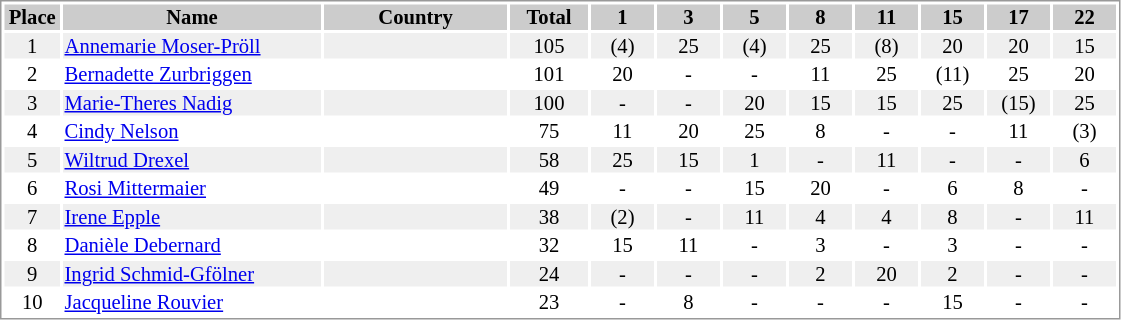<table border="0" style="border: 1px solid #999; background-color:#FFFFFF; text-align:center; font-size:86%; line-height:15px;">
<tr align="center" bgcolor="#CCCCCC">
<th width=35>Place</th>
<th width=170>Name</th>
<th width=120>Country</th>
<th width=50>Total</th>
<th width=40>1</th>
<th width=40>3</th>
<th width=40>5</th>
<th width=40>8</th>
<th width=40>11</th>
<th width=40>15</th>
<th width=40>17</th>
<th width=40>22</th>
</tr>
<tr bgcolor="#EFEFEF">
<td>1</td>
<td align="left"><a href='#'>Annemarie Moser-Pröll</a></td>
<td align="left"></td>
<td>105</td>
<td>(4)</td>
<td>25</td>
<td>(4)</td>
<td>25</td>
<td>(8)</td>
<td>20</td>
<td>20</td>
<td>15</td>
</tr>
<tr>
<td>2</td>
<td align="left"><a href='#'>Bernadette Zurbriggen</a></td>
<td align="left"></td>
<td>101</td>
<td>20</td>
<td>-</td>
<td>-</td>
<td>11</td>
<td>25</td>
<td>(11)</td>
<td>25</td>
<td>20</td>
</tr>
<tr bgcolor="#EFEFEF">
<td>3</td>
<td align="left"><a href='#'>Marie-Theres Nadig</a></td>
<td align="left"></td>
<td>100</td>
<td>-</td>
<td>-</td>
<td>20</td>
<td>15</td>
<td>15</td>
<td>25</td>
<td>(15)</td>
<td>25</td>
</tr>
<tr>
<td>4</td>
<td align="left"><a href='#'>Cindy Nelson</a></td>
<td align="left"></td>
<td>75</td>
<td>11</td>
<td>20</td>
<td>25</td>
<td>8</td>
<td>-</td>
<td>-</td>
<td>11</td>
<td>(3)</td>
</tr>
<tr bgcolor="#EFEFEF">
<td>5</td>
<td align="left"><a href='#'>Wiltrud Drexel</a></td>
<td align="left"></td>
<td>58</td>
<td>25</td>
<td>15</td>
<td>1</td>
<td>-</td>
<td>11</td>
<td>-</td>
<td>-</td>
<td>6</td>
</tr>
<tr>
<td>6</td>
<td align="left"><a href='#'>Rosi Mittermaier</a></td>
<td align="left"></td>
<td>49</td>
<td>-</td>
<td>-</td>
<td>15</td>
<td>20</td>
<td>-</td>
<td>6</td>
<td>8</td>
<td>-</td>
</tr>
<tr bgcolor="#EFEFEF">
<td>7</td>
<td align="left"><a href='#'>Irene Epple</a></td>
<td align="left"></td>
<td>38</td>
<td>(2)</td>
<td>-</td>
<td>11</td>
<td>4</td>
<td>4</td>
<td>8</td>
<td>-</td>
<td>11</td>
</tr>
<tr>
<td>8</td>
<td align="left"><a href='#'>Danièle Debernard</a></td>
<td align="left"></td>
<td>32</td>
<td>15</td>
<td>11</td>
<td>-</td>
<td>3</td>
<td>-</td>
<td>3</td>
<td>-</td>
<td>-</td>
</tr>
<tr bgcolor="#EFEFEF">
<td>9</td>
<td align="left"><a href='#'>Ingrid Schmid-Gfölner</a></td>
<td align="left"></td>
<td>24</td>
<td>-</td>
<td>-</td>
<td>-</td>
<td>2</td>
<td>20</td>
<td>2</td>
<td>-</td>
<td>-</td>
</tr>
<tr>
<td>10</td>
<td align="left"><a href='#'>Jacqueline Rouvier</a></td>
<td align="left"></td>
<td>23</td>
<td>-</td>
<td>8</td>
<td>-</td>
<td>-</td>
<td>-</td>
<td>15</td>
<td>-</td>
<td>-</td>
</tr>
</table>
